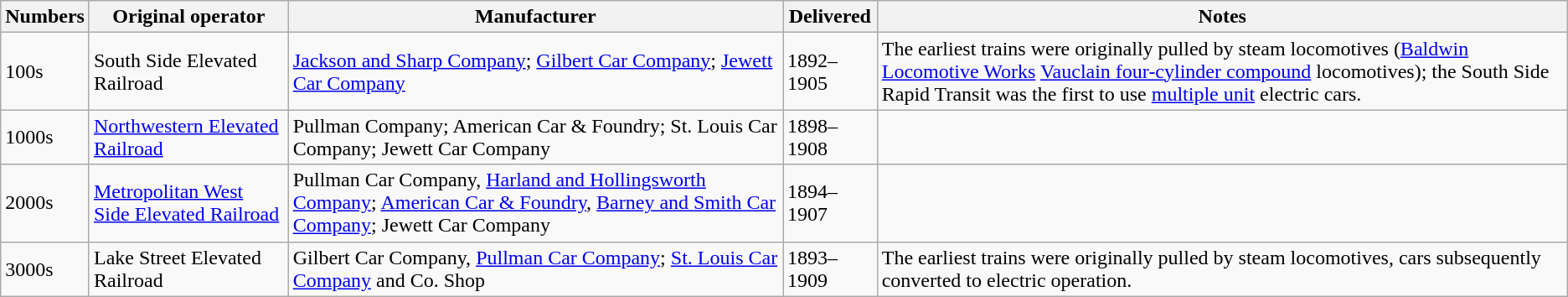<table class="wikitable">
<tr>
<th>Numbers</th>
<th>Original operator</th>
<th>Manufacturer</th>
<th>Delivered</th>
<th>Notes</th>
</tr>
<tr>
<td>100s</td>
<td>South Side Elevated Railroad</td>
<td><a href='#'>Jackson and Sharp Company</a>; <a href='#'>Gilbert Car Company</a>; <a href='#'>Jewett Car Company</a></td>
<td>1892–1905</td>
<td>The earliest trains were originally pulled by steam locomotives (<a href='#'>Baldwin Locomotive Works</a> <a href='#'>Vauclain four-cylinder compound</a> locomotives); the South Side Rapid Transit was the first to use <a href='#'>multiple unit</a> electric cars.</td>
</tr>
<tr>
<td>1000s</td>
<td><a href='#'>Northwestern Elevated Railroad</a></td>
<td>Pullman Company; American Car & Foundry; St. Louis Car Company; Jewett Car Company</td>
<td>1898–1908</td>
<td></td>
</tr>
<tr>
<td>2000s</td>
<td><a href='#'>Metropolitan West Side Elevated Railroad</a></td>
<td>Pullman Car Company, <a href='#'>Harland and Hollingsworth Company</a>; <a href='#'>American Car & Foundry</a>, <a href='#'>Barney and Smith Car Company</a>; Jewett Car Company</td>
<td>1894–1907</td>
<td></td>
</tr>
<tr>
<td>3000s</td>
<td>Lake Street Elevated Railroad</td>
<td>Gilbert Car Company, <a href='#'>Pullman Car Company</a>; <a href='#'>St. Louis Car Company</a> and Co. Shop</td>
<td>1893–1909</td>
<td>The earliest trains were originally pulled by steam locomotives, cars subsequently converted to electric operation.</td>
</tr>
</table>
